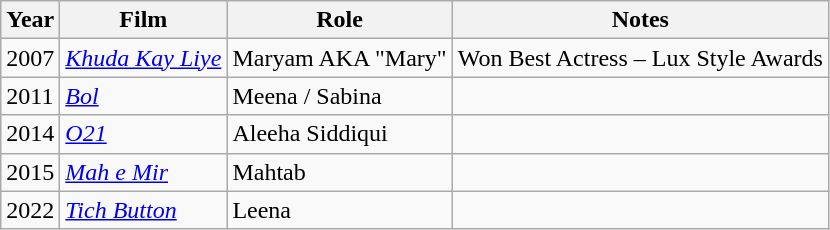<table class="wikitable sortable">
<tr style="text-align:center;">
<th>Year</th>
<th>Film</th>
<th>Role</th>
<th>Notes</th>
</tr>
<tr>
<td>2007</td>
<td><em><a href='#'>Khuda Kay Liye</a></em></td>
<td>Maryam AKA "Mary"</td>
<td>Won Best Actress – Lux Style Awards</td>
</tr>
<tr>
<td>2011</td>
<td><em><a href='#'>Bol</a></em></td>
<td>Meena / Sabina</td>
<td></td>
</tr>
<tr>
<td>2014</td>
<td><em><a href='#'>O21</a></em></td>
<td>Aleeha Siddiqui</td>
<td></td>
</tr>
<tr>
<td>2015</td>
<td><em><a href='#'>Mah e Mir</a></em></td>
<td>Mahtab</td>
<td></td>
</tr>
<tr>
<td>2022</td>
<td><em><a href='#'>Tich Button</a></em></td>
<td>Leena</td>
<td></td>
</tr>
</table>
